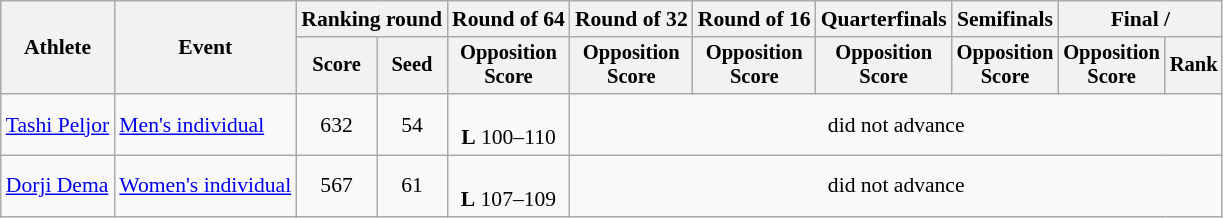<table class="wikitable" style="font-size:90%">
<tr>
<th rowspan="2">Athlete</th>
<th rowspan="2">Event</th>
<th colspan="2">Ranking round</th>
<th>Round of 64</th>
<th>Round of 32</th>
<th>Round of 16</th>
<th>Quarterfinals</th>
<th>Semifinals</th>
<th colspan="2">Final / </th>
</tr>
<tr style="font-size:95%">
<th>Score</th>
<th>Seed</th>
<th>Opposition<br>Score</th>
<th>Opposition<br>Score</th>
<th>Opposition<br>Score</th>
<th>Opposition<br>Score</th>
<th>Opposition<br>Score</th>
<th>Opposition<br>Score</th>
<th>Rank</th>
</tr>
<tr align=center>
<td align=left><a href='#'>Tashi Peljor</a></td>
<td align=left><a href='#'>Men's individual</a></td>
<td>632</td>
<td>54</td>
<td><br><strong>L</strong> 100–110</td>
<td colspan=6>did not advance</td>
</tr>
<tr align=center>
<td align=left><a href='#'>Dorji Dema</a></td>
<td align=left><a href='#'>Women's individual</a></td>
<td>567</td>
<td>61</td>
<td><br><strong>L</strong> 107–109</td>
<td colspan=6>did not advance</td>
</tr>
</table>
